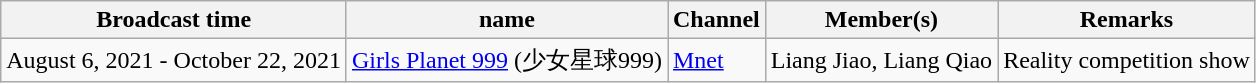<table class="wikitable sortable">
<tr>
<th>Broadcast time</th>
<th>name</th>
<th>Channel</th>
<th>Member(s)</th>
<th>Remarks</th>
</tr>
<tr>
<td>August 6, 2021 - October 22, 2021</td>
<td><a href='#'>Girls Planet 999</a> (少女星球999)</td>
<td><a href='#'>Mnet</a></td>
<td>Liang Jiao, Liang Qiao</td>
<td>Reality competition show</td>
</tr>
</table>
